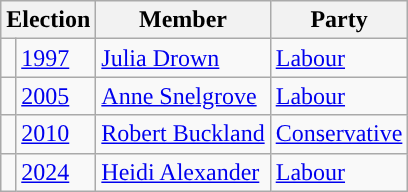<table class="wikitable">
<tr>
<th colspan="2">Election</th>
<th>Member</th>
<th>Party</th>
</tr>
<tr>
<td style="color:inherit;background-color: "></td>
<td><a href='#'>1997</a></td>
<td><a href='#'>Julia Drown</a></td>
<td><a href='#'>Labour</a></td>
</tr>
<tr>
<td style="color:inherit;background-color: "></td>
<td><a href='#'>2005</a></td>
<td><a href='#'>Anne Snelgrove</a></td>
<td><a href='#'>Labour</a></td>
</tr>
<tr>
<td style="color:inherit;background-color: "></td>
<td><a href='#'>2010</a></td>
<td><a href='#'>Robert Buckland</a></td>
<td><a href='#'>Conservative</a></td>
</tr>
<tr>
<td style="color:inherit;background-color: "></td>
<td><a href='#'>2024</a></td>
<td><a href='#'>Heidi Alexander</a></td>
<td><a href='#'>Labour</a></td>
</tr>
</table>
